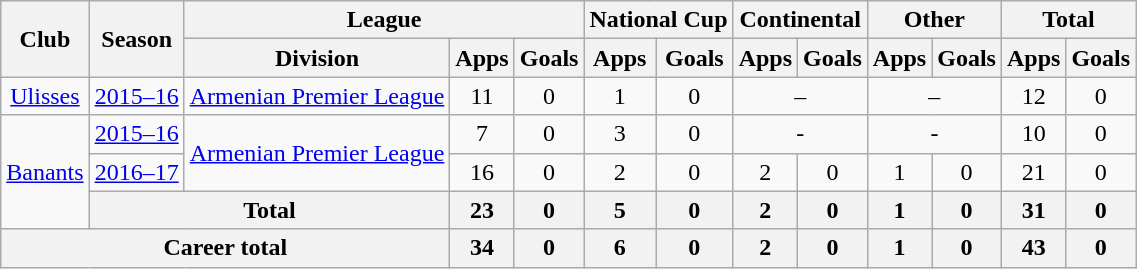<table class="wikitable" style="text-align: center;">
<tr>
<th rowspan="2">Club</th>
<th rowspan="2">Season</th>
<th colspan="3">League</th>
<th colspan="2">National Cup</th>
<th colspan="2">Continental</th>
<th colspan="2">Other</th>
<th colspan="2">Total</th>
</tr>
<tr>
<th>Division</th>
<th>Apps</th>
<th>Goals</th>
<th>Apps</th>
<th>Goals</th>
<th>Apps</th>
<th>Goals</th>
<th>Apps</th>
<th>Goals</th>
<th>Apps</th>
<th>Goals</th>
</tr>
<tr>
<td valign="center"><a href='#'>Ulisses</a></td>
<td><a href='#'>2015–16</a></td>
<td><a href='#'>Armenian Premier League</a></td>
<td>11</td>
<td>0</td>
<td>1</td>
<td>0</td>
<td colspan="2">–</td>
<td colspan="2">–</td>
<td>12</td>
<td>0</td>
</tr>
<tr>
<td rowspan="3" valign="center"><a href='#'>Banants</a></td>
<td><a href='#'>2015–16</a></td>
<td rowspan="2" valign="center"><a href='#'>Armenian Premier League</a></td>
<td>7</td>
<td>0</td>
<td>3</td>
<td>0</td>
<td colspan="2">-</td>
<td colspan="2">-</td>
<td>10</td>
<td>0</td>
</tr>
<tr>
<td><a href='#'>2016–17</a></td>
<td>16</td>
<td>0</td>
<td>2</td>
<td>0</td>
<td>2</td>
<td>0</td>
<td>1</td>
<td>0</td>
<td>21</td>
<td>0</td>
</tr>
<tr>
<th colspan="2">Total</th>
<th>23</th>
<th>0</th>
<th>5</th>
<th>0</th>
<th>2</th>
<th>0</th>
<th>1</th>
<th>0</th>
<th>31</th>
<th>0</th>
</tr>
<tr>
<th colspan="3">Career total</th>
<th>34</th>
<th>0</th>
<th>6</th>
<th>0</th>
<th>2</th>
<th>0</th>
<th>1</th>
<th>0</th>
<th>43</th>
<th>0</th>
</tr>
</table>
